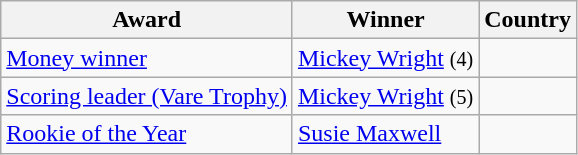<table class="wikitable">
<tr>
<th>Award</th>
<th>Winner</th>
<th>Country</th>
</tr>
<tr>
<td><a href='#'>Money winner</a></td>
<td><a href='#'>Mickey Wright</a> <small>(4)</small></td>
<td></td>
</tr>
<tr>
<td><a href='#'>Scoring leader (Vare Trophy)</a></td>
<td><a href='#'>Mickey Wright</a> <small>(5)</small></td>
<td></td>
</tr>
<tr>
<td><a href='#'>Rookie of the Year</a></td>
<td><a href='#'>Susie Maxwell</a></td>
<td></td>
</tr>
</table>
